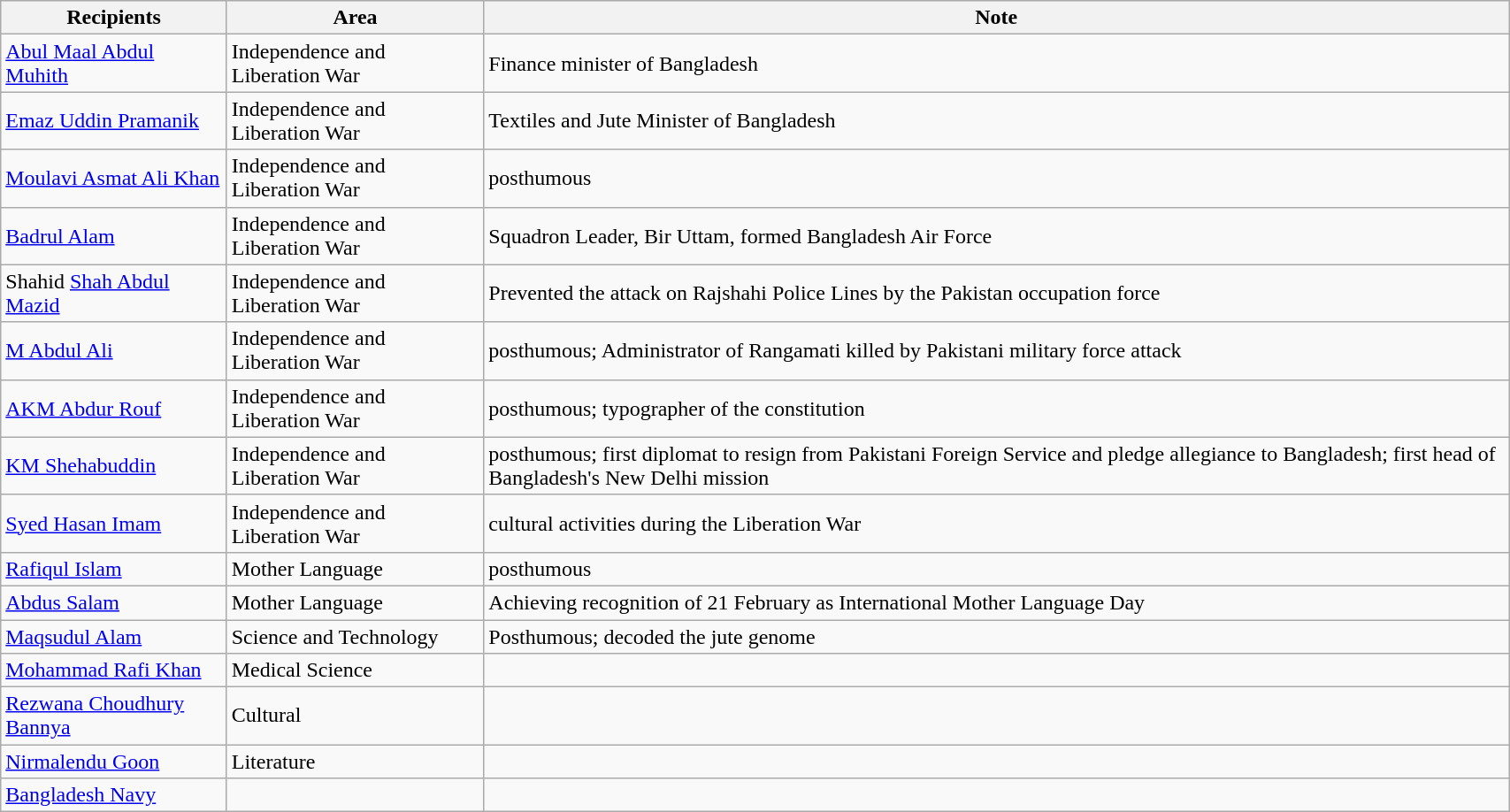<table class="wikitable" style="width:90%;">
<tr>
<th>Recipients</th>
<th>Area</th>
<th>Note</th>
</tr>
<tr>
<td><a href='#'>Abul Maal Abdul Muhith</a></td>
<td>Independence and Liberation War</td>
<td>Finance minister of Bangladesh</td>
</tr>
<tr>
<td><a href='#'>Emaz Uddin Pramanik</a></td>
<td>Independence and Liberation War</td>
<td>Textiles and Jute Minister of Bangladesh</td>
</tr>
<tr>
<td><a href='#'>Moulavi Asmat Ali Khan</a></td>
<td>Independence and Liberation War</td>
<td>posthumous</td>
</tr>
<tr>
<td><a href='#'>Badrul Alam</a></td>
<td>Independence and Liberation War</td>
<td>Squadron Leader, Bir Uttam, formed Bangladesh Air Force</td>
</tr>
<tr>
<td>Shahid <a href='#'>Shah Abdul Mazid</a></td>
<td>Independence and Liberation War</td>
<td>Prevented the attack on Rajshahi Police Lines by the Pakistan occupation force</td>
</tr>
<tr>
<td><a href='#'>M Abdul Ali</a></td>
<td>Independence and Liberation War</td>
<td>posthumous; Administrator of Rangamati killed by Pakistani military force attack</td>
</tr>
<tr>
<td><a href='#'>AKM Abdur Rouf</a></td>
<td>Independence and Liberation War</td>
<td>posthumous; typographer of the constitution</td>
</tr>
<tr>
<td><a href='#'>KM Shehabuddin</a></td>
<td>Independence and Liberation War</td>
<td>posthumous; first diplomat to resign from Pakistani Foreign Service and pledge allegiance to Bangladesh; first head of Bangladesh's New Delhi mission</td>
</tr>
<tr>
<td><a href='#'>Syed Hasan Imam</a></td>
<td>Independence and Liberation War</td>
<td>cultural activities during the Liberation War</td>
</tr>
<tr>
<td><a href='#'>Rafiqul Islam</a></td>
<td>Mother Language</td>
<td>posthumous</td>
</tr>
<tr>
<td><a href='#'>Abdus Salam</a></td>
<td>Mother Language</td>
<td>Achieving recognition of 21 February as International Mother Language Day</td>
</tr>
<tr>
<td><a href='#'>Maqsudul Alam</a></td>
<td>Science and Technology</td>
<td>Posthumous; decoded the jute genome</td>
</tr>
<tr>
<td><a href='#'>Mohammad Rafi Khan</a></td>
<td>Medical Science</td>
<td></td>
</tr>
<tr>
<td><a href='#'>Rezwana Choudhury Bannya</a></td>
<td>Cultural</td>
<td></td>
</tr>
<tr>
<td><a href='#'>Nirmalendu Goon</a></td>
<td>Literature</td>
<td></td>
</tr>
<tr>
<td><a href='#'>Bangladesh Navy</a></td>
<td></td>
<td></td>
</tr>
</table>
